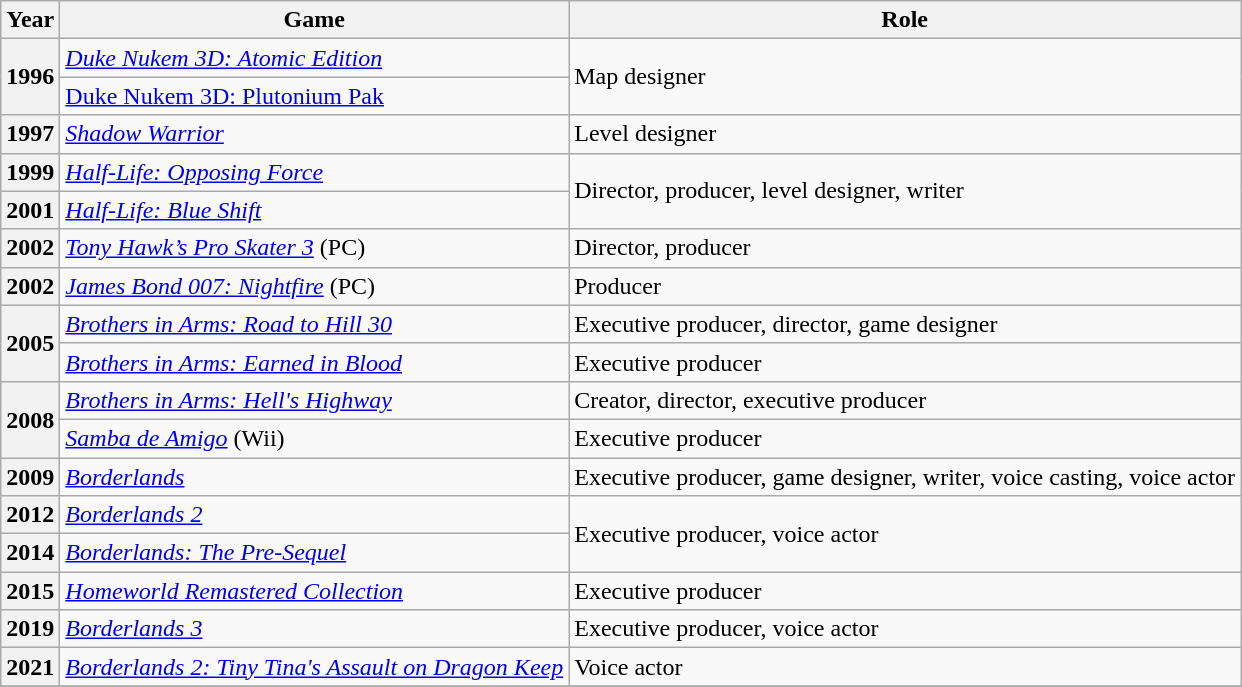<table class="wikitable sortable">
<tr>
<th>Year</th>
<th>Game</th>
<th>Role</th>
</tr>
<tr>
<th rowspan="2">1996</th>
<td><em><a href='#'>Duke Nukem 3D: Atomic Edition</a></em></td>
<td rowspan="2">Map designer</td>
</tr>
<tr>
<td><a href='#'>Duke Nukem 3D: Plutonium Pak</a></td>
</tr>
<tr>
<th>1997</th>
<td><em><a href='#'>Shadow Warrior</a></em></td>
<td>Level designer</td>
</tr>
<tr>
<th>1999</th>
<td><em><a href='#'>Half-Life: Opposing Force</a></em></td>
<td rowspan="2">Director, producer, level designer, writer</td>
</tr>
<tr>
<th>2001</th>
<td><em><a href='#'>Half-Life: Blue Shift</a></em></td>
</tr>
<tr>
<th>2002</th>
<td><em><a href='#'>Tony Hawk’s Pro Skater 3</a></em> (PC)</td>
<td>Director, producer</td>
</tr>
<tr>
<th>2002</th>
<td><em><a href='#'>James Bond 007: Nightfire</a></em> (PC)</td>
<td>Producer</td>
</tr>
<tr>
<th rowspan="2">2005</th>
<td><em><a href='#'>Brothers in Arms: Road to Hill 30</a></em></td>
<td>Executive producer, director, game designer</td>
</tr>
<tr>
<td><a href='#'><em>Brothers in Arms: Earned in Blood</em></a></td>
<td>Executive producer</td>
</tr>
<tr>
<th rowspan="2">2008</th>
<td><em><a href='#'>Brothers in Arms: Hell's Highway</a></em></td>
<td>Creator, director, executive producer</td>
</tr>
<tr>
<td><a href='#'><em>Samba de Amigo</em></a> (Wii)</td>
<td>Executive producer</td>
</tr>
<tr>
<th>2009</th>
<td><em><a href='#'>Borderlands</a></em></td>
<td>Executive producer, game designer, writer, voice casting, voice actor</td>
</tr>
<tr>
<th>2012</th>
<td><em><a href='#'>Borderlands 2</a></em></td>
<td rowspan="2">Executive producer, voice actor</td>
</tr>
<tr>
<th>2014</th>
<td><em><a href='#'>Borderlands: The Pre-Sequel</a></em></td>
</tr>
<tr>
<th>2015</th>
<td><em><a href='#'>Homeworld Remastered Collection</a></em></td>
<td>Executive producer</td>
</tr>
<tr>
<th>2019</th>
<td><em><a href='#'>Borderlands 3</a></em></td>
<td>Executive producer, voice actor</td>
</tr>
<tr>
<th>2021</th>
<td><a href='#'><em>Borderlands 2: Tiny Tina's Assault on Dragon Keep</em></a></td>
<td>Voice actor</td>
</tr>
<tr>
</tr>
</table>
